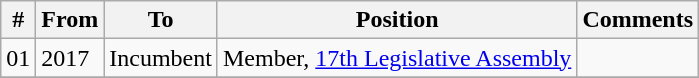<table class="wikitable sortable">
<tr>
<th>#</th>
<th>From</th>
<th>To</th>
<th>Position</th>
<th>Comments</th>
</tr>
<tr>
<td>01</td>
<td>2017</td>
<td>Incumbent</td>
<td>Member, <a href='#'>17th Legislative Assembly</a></td>
<td></td>
</tr>
<tr>
</tr>
</table>
